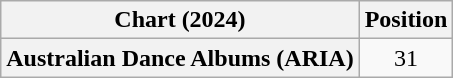<table class="wikitable plainrowheaders" style="text-align:center">
<tr>
<th scope="col">Chart (2024)</th>
<th scope="col">Position</th>
</tr>
<tr>
<th scope="row">Australian Dance Albums (ARIA)</th>
<td>31</td>
</tr>
</table>
